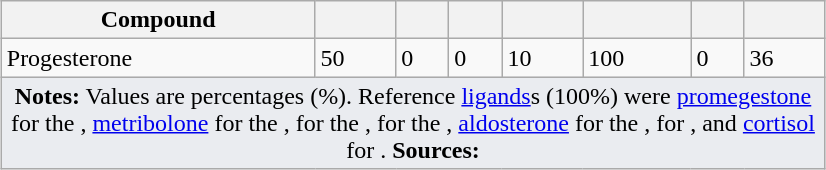<table class="wikitable mw-collapsible mw-collapsed" style="width:550px; text-align:left; margin-left:auto; margin-right:auto; border:none;">
<tr>
<th>Compound</th>
<th></th>
<th></th>
<th></th>
<th></th>
<th></th>
<th></th>
<th></th>
</tr>
<tr>
<td>Progesterone</td>
<td>50</td>
<td>0</td>
<td>0</td>
<td>10</td>
<td>100</td>
<td>0</td>
<td>36</td>
</tr>
<tr class="sortbottom">
<td colspan="8" style="width: 1px; background-color:#eaecf0; text-align: center;"><strong>Notes:</strong> Values are percentages (%). Reference <a href='#'>ligands</a>s (100%) were <a href='#'>promegestone</a> for the , <a href='#'>metribolone</a> for the ,  for the ,  for the , <a href='#'>aldosterone</a> for the ,  for , and <a href='#'>cortisol</a> for . <strong>Sources:</strong> </td>
</tr>
</table>
